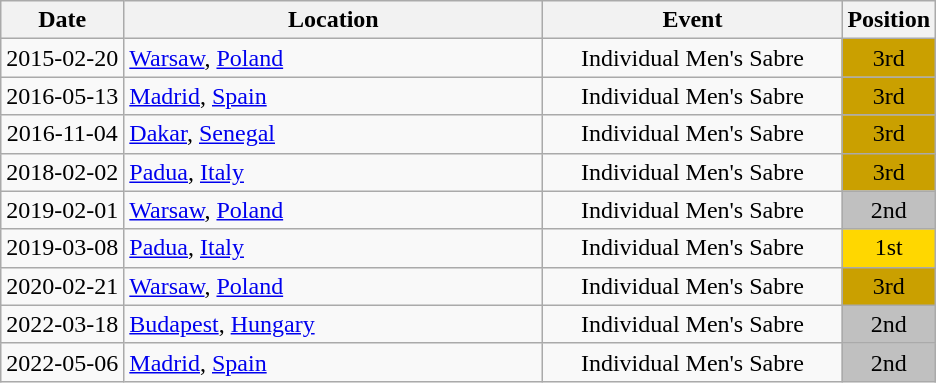<table class="wikitable" style="text-align:center;">
<tr>
<th>Date</th>
<th style="width:17em">Location</th>
<th style="width:12em">Event</th>
<th>Position</th>
</tr>
<tr>
<td>2015-02-20</td>
<td rowspan="1" align="left"> <a href='#'>Warsaw</a>, <a href='#'>Poland</a></td>
<td>Individual Men's Sabre</td>
<td bgcolor="caramel">3rd</td>
</tr>
<tr>
<td>2016-05-13</td>
<td rowspan="1" align="left"> <a href='#'>Madrid</a>, <a href='#'>Spain</a></td>
<td>Individual Men's Sabre</td>
<td bgcolor="caramel">3rd</td>
</tr>
<tr>
<td>2016-11-04</td>
<td rowspan="1" align="left"> <a href='#'>Dakar</a>, <a href='#'>Senegal</a></td>
<td>Individual Men's Sabre</td>
<td bgcolor="caramel">3rd</td>
</tr>
<tr>
<td rowspan="1">2018-02-02</td>
<td rowspan="1" align="left"> <a href='#'>Padua</a>, <a href='#'>Italy</a></td>
<td>Individual Men's Sabre</td>
<td bgcolor="caramel">3rd</td>
</tr>
<tr>
<td>2019-02-01</td>
<td rowspan="1" align="left"> <a href='#'>Warsaw</a>, <a href='#'>Poland</a></td>
<td>Individual Men's Sabre</td>
<td bgcolor="silver">2nd</td>
</tr>
<tr>
<td>2019-03-08</td>
<td rowspan="1" align="left"> <a href='#'>Padua</a>, <a href='#'>Italy</a></td>
<td>Individual Men's Sabre</td>
<td bgcolor="gold">1st</td>
</tr>
<tr>
<td>2020-02-21</td>
<td rowspan="1" align="left"> <a href='#'>Warsaw</a>, <a href='#'>Poland</a></td>
<td>Individual Men's Sabre</td>
<td bgcolor="caramel">3rd</td>
</tr>
<tr>
<td>2022-03-18</td>
<td rowspan="1" align="left"> <a href='#'>Budapest</a>, <a href='#'>Hungary</a></td>
<td>Individual Men's Sabre</td>
<td bgcolor="silver">2nd</td>
</tr>
<tr>
<td>2022-05-06</td>
<td rowspan="1" align="left"> <a href='#'>Madrid</a>, <a href='#'>Spain</a></td>
<td>Individual Men's Sabre</td>
<td bgcolor="silver">2nd</td>
</tr>
</table>
